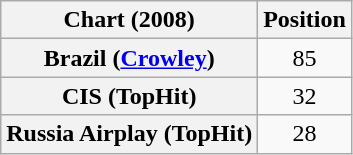<table class="wikitable sortable plainrowheaders" style="text-align:center">
<tr>
<th>Chart (2008)</th>
<th>Position</th>
</tr>
<tr>
<th scope="row">Brazil (<a href='#'>Crowley</a>)</th>
<td>85</td>
</tr>
<tr>
<th scope="row">CIS (TopHit)</th>
<td>32</td>
</tr>
<tr>
<th scope="row">Russia Airplay (TopHit)</th>
<td>28</td>
</tr>
</table>
